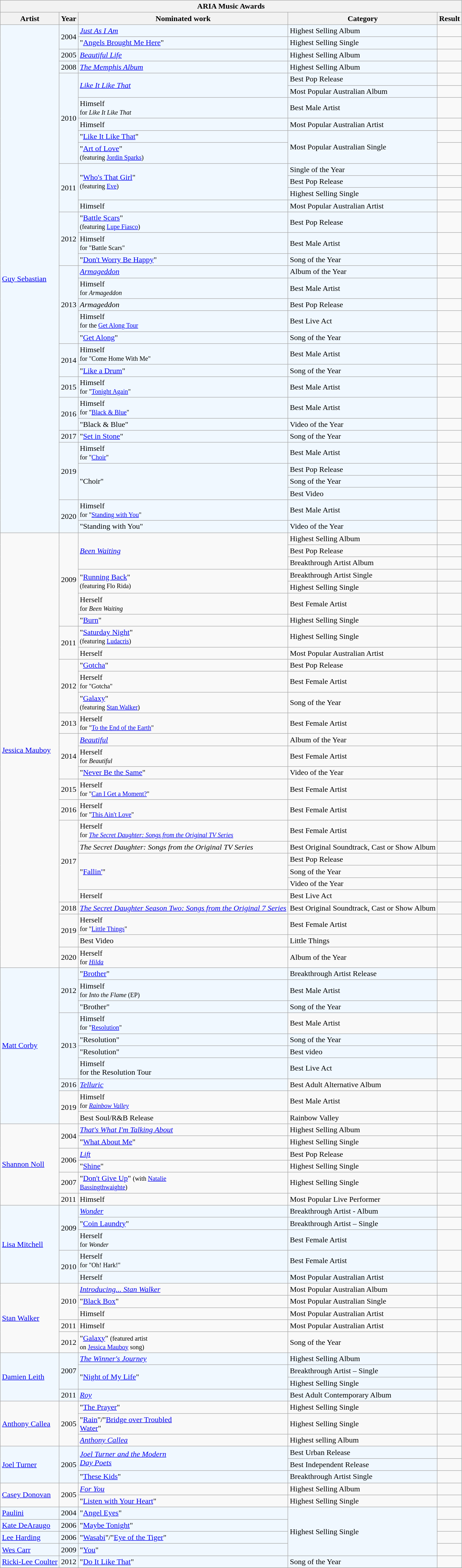<table class="wikitable">
<tr>
<th colspan="5"><strong>ARIA Music Awards</strong></th>
</tr>
<tr>
<th><strong>Artist</strong></th>
<th><strong>Year</strong></th>
<th><strong>Nominated work</strong></th>
<th><strong>Category</strong></th>
<th><strong>Result</strong></th>
</tr>
<tr>
<td style="background:#f0f8ff;" rowspan="34"><a href='#'>Guy Sebastian</a></td>
<td style="background:#f0f8ff;" rowspan="2">2004</td>
<td style="background:#f0f8ff;"><em><a href='#'>Just As I Am</a></em></td>
<td style="background:#f0f8ff;">Highest Selling Album</td>
<td></td>
</tr>
<tr>
<td style="background:#f0f8ff;">"<a href='#'>Angels Brought Me Here</a>"</td>
<td style="background:#f0f8ff;">Highest Selling Single</td>
<td></td>
</tr>
<tr>
<td style="background:#f0f8ff;" rowspan>2005</td>
<td style="background:#f0f8ff;"><em><a href='#'>Beautiful Life</a></em></td>
<td style="background:#f0f8ff;">Highest Selling Album</td>
<td></td>
</tr>
<tr>
<td style="background:#f0f8ff;">2008</td>
<td style="background:#f0f8ff;"><em><a href='#'>The Memphis Album</a></em></td>
<td style="background:#f0f8ff;">Highest Selling Album</td>
<td></td>
</tr>
<tr>
<td style="background:#f0f8ff;" rowspan="6">2010</td>
<td style="background:#f0f8ff;" rowspan="2"><em><a href='#'>Like It Like That</a></em></td>
<td style="background:#f0f8ff;">Best Pop Release</td>
<td></td>
</tr>
<tr>
<td style="background:#f0f8ff;">Most Popular Australian Album</td>
<td></td>
</tr>
<tr>
<td style="background:#f0f8ff;">Himself <br> <small>for <em>Like It Like That</em></small></td>
<td style="background:#f0f8ff;">Best Male Artist</td>
<td></td>
</tr>
<tr>
<td style="background:#f0f8ff;">Himself</td>
<td style="background:#f0f8ff;">Most Popular Australian Artist</td>
<td></td>
</tr>
<tr>
<td style="background:#f0f8ff;">"<a href='#'>Like It Like That</a>"</td>
<td style="background:#f0f8ff;" rowspan="2">Most Popular Australian Single</td>
<td></td>
</tr>
<tr>
<td style="background:#f0f8ff;">"<a href='#'>Art of Love</a>" <br> <small>(featuring <a href='#'>Jordin Sparks</a>)</small></td>
<td></td>
</tr>
<tr>
<td style="background:#f0f8ff;" rowspan="4">2011</td>
<td style="background:#f0f8ff;" rowspan="3">"<a href='#'>Who's That Girl</a>" <br><small>(featuring <a href='#'>Eve</a>)</small></td>
<td style="background:#f0f8ff;">Single of the Year</td>
<td></td>
</tr>
<tr>
<td style="background:#f0f8ff;">Best Pop Release</td>
<td></td>
</tr>
<tr>
<td style="background:#f0f8ff;">Highest Selling Single</td>
<td></td>
</tr>
<tr>
<td style="background:#f0f8ff;">Himself</td>
<td style="background:#f0f8ff;">Most Popular Australian Artist</td>
<td></td>
</tr>
<tr>
<td style="background:#f0f8ff;" rowspan="3">2012</td>
<td style="background:#f0f8ff;">"<a href='#'>Battle Scars</a>"<br> <small>(featuring <a href='#'>Lupe Fiasco</a>)</small></td>
<td style="background:#f0f8ff;">Best Pop Release</td>
<td></td>
</tr>
<tr>
<td style="background:#f0f8ff;">Himself<br><small>for "Battle Scars"</small></td>
<td style="background:#f0f8ff;">Best Male Artist</td>
<td></td>
</tr>
<tr>
<td style="background:#f0f8ff;">"<a href='#'>Don't Worry Be Happy</a>"</td>
<td style="background:#f0f8ff;">Song of the Year</td>
<td></td>
</tr>
<tr>
<td style="background:#f0f8ff;" rowspan="5">2013</td>
<td style="background:#f0f8ff;"><em><a href='#'>Armageddon</a></em></td>
<td style="background:#f0f8ff;">Album of the Year</td>
<td></td>
</tr>
<tr>
<td style="background:#f0f8ff;">Himself<br><small>for <em>Armageddon</em></small></td>
<td style="background:#f0f8ff;">Best Male Artist</td>
<td></td>
</tr>
<tr>
<td style="background:#f0f8ff;"><em>Armageddon</em></td>
<td style="background:#f0f8ff;">Best Pop Release</td>
<td></td>
</tr>
<tr>
<td style="background:#f0f8ff;">Himself<br><small>for the <a href='#'>Get Along Tour</a></small></td>
<td style="background:#f0f8ff;">Best Live Act</td>
<td></td>
</tr>
<tr>
<td style="background:#f0f8ff;">"<a href='#'>Get Along</a>"</td>
<td style="background:#f0f8ff;">Song of the Year</td>
<td></td>
</tr>
<tr>
<td style="background:#f0f8ff;" rowspan="2">2014</td>
<td style="background:#f0f8ff;">Himself<br><small>for "Come Home With Me"</small></td>
<td style="background:#f0f8ff;">Best Male Artist</td>
<td></td>
</tr>
<tr>
<td style="background:#f0f8ff;">"<a href='#'>Like a Drum</a>"</td>
<td style="background:#f0f8ff;">Song of the Year</td>
<td></td>
</tr>
<tr>
<td style="background:#f0f8ff;">2015</td>
<td style="background:#f0f8ff;">Himself<br><small>for "<a href='#'>Tonight Again</a>"</small></td>
<td style="background:#f0f8ff;">Best Male Artist</td>
<td></td>
</tr>
<tr>
<td style="background:#f0f8ff;" rowspan="2">2016</td>
<td style="background:#f0f8ff;">Himself<br><small>for "<a href='#'>Black & Blue</a>"</small></td>
<td style="background:#f0f8ff;">Best Male Artist</td>
<td></td>
</tr>
<tr>
<td style="background:#f0f8ff;">"Black & Blue"</td>
<td style="background:#f0f8ff;">Video of the Year</td>
<td></td>
</tr>
<tr>
<td style="background:#f0f8ff;" rowspan>2017</td>
<td style="background:#f0f8ff;">"<a href='#'>Set in Stone</a>"</td>
<td style="background:#f0f8ff;">Song of the Year</td>
<td></td>
</tr>
<tr>
<td style="background:#f0f8ff;" rowspan="4">2019</td>
<td style="background:#f0f8ff;">Himself <br><small>for "<a href='#'>Choir</a>"</small></td>
<td style="background:#f0f8ff;">Best Male Artist</td>
<td></td>
</tr>
<tr>
<td style="background:#f0f8ff;" rowspan="3">"Choir"</td>
<td style="background:#f0f8ff;">Best Pop Release</td>
<td></td>
</tr>
<tr>
<td style="background:#f0f8ff;">Song of the Year</td>
<td></td>
</tr>
<tr>
<td style="background:#f0f8ff;">Best Video</td>
<td></td>
</tr>
<tr>
<td style="background:#f0f8ff;" rowspan="2">2020</td>
<td style="background:#f0f8ff;">Himself<br><small>for "<a href='#'>Standing with You</a>"</small></td>
<td style="background:#f0f8ff;">Best Male Artist</td>
<td></td>
</tr>
<tr>
<td style="background:#f0f8ff;">"Standing with You"</td>
<td style="background:#f0f8ff;">Video of the Year</td>
<td></td>
</tr>
<tr>
<td rowspan="28"><a href='#'>Jessica Mauboy</a></td>
<td rowspan="7">2009</td>
<td rowspan="3"><em><a href='#'>Been Waiting</a></em></td>
<td>Highest Selling Album</td>
<td></td>
</tr>
<tr>
<td>Best Pop Release</td>
<td></td>
</tr>
<tr>
<td>Breakthrough Artist Album</td>
<td></td>
</tr>
<tr>
<td rowspan="2">"<a href='#'>Running Back</a>"<br> <small>(featuring Flo Rida)</small></td>
<td>Breakthrough Artist Single</td>
<td></td>
</tr>
<tr>
<td>Highest Selling Single</td>
<td></td>
</tr>
<tr>
<td>Herself <br><small>for <em>Been Waiting</em></small></td>
<td>Best Female Artist</td>
<td></td>
</tr>
<tr>
<td>"<a href='#'>Burn</a>"</td>
<td>Highest Selling Single</td>
<td></td>
</tr>
<tr>
<td rowspan="2">2011</td>
<td>"<a href='#'>Saturday Night</a>"<br><small>(featuring <a href='#'>Ludacris</a>)</small></td>
<td>Highest Selling Single</td>
<td></td>
</tr>
<tr>
<td>Herself</td>
<td>Most Popular Australian Artist</td>
<td></td>
</tr>
<tr>
<td rowspan="3">2012</td>
<td>"<a href='#'>Gotcha</a>"</td>
<td>Best Pop Release</td>
<td></td>
</tr>
<tr>
<td>Herself<br><small>for "Gotcha"</small></td>
<td>Best Female Artist</td>
<td></td>
</tr>
<tr>
<td>"<a href='#'>Galaxy</a>"<br><small>(featuring <a href='#'>Stan Walker</a>)</small></td>
<td>Song of the Year</td>
<td></td>
</tr>
<tr>
<td>2013</td>
<td>Herself<small><br>for "<a href='#'>To the End of the Earth</a>"</small></td>
<td>Best Female Artist</td>
<td></td>
</tr>
<tr>
<td rowspan="3">2014</td>
<td><em><a href='#'>Beautiful</a></em></td>
<td>Album of the Year</td>
<td></td>
</tr>
<tr>
<td>Herself<br><small>for <em>Beautiful</em></small></td>
<td>Best Female Artist</td>
<td></td>
</tr>
<tr>
<td>"<a href='#'>Never Be the Same</a>"</td>
<td>Video of the Year</td>
<td></td>
</tr>
<tr>
<td>2015</td>
<td>Herself<br><small>for "<a href='#'>Can I Get a Moment?</a>"</small></td>
<td>Best Female Artist</td>
<td></td>
</tr>
<tr>
<td>2016</td>
<td>Herself<br><small>for "<a href='#'>This Ain't Love</a>"</small></td>
<td>Best Female Artist</td>
<td></td>
</tr>
<tr>
<td rowspan="6">2017</td>
<td>Herself<br><small> for<em> <a href='#'>The Secret Daughter: Songs from the Original TV Series</a></em></small></td>
<td>Best Female Artist</td>
<td></td>
</tr>
<tr>
<td><em>The Secret Daughter: Songs from the Original TV Series</em></td>
<td>Best Original Soundtrack, Cast or Show Album</td>
<td></td>
</tr>
<tr>
<td rowspan="3">"<a href='#'>Fallin'</a>"</td>
<td>Best Pop Release</td>
<td></td>
</tr>
<tr>
<td>Song of the Year</td>
<td></td>
</tr>
<tr>
<td>Video of the Year</td>
<td></td>
</tr>
<tr>
<td>Herself</td>
<td>Best Live Act</td>
<td></td>
</tr>
<tr>
<td>2018</td>
<td><em><a href='#'>The Secret Daughter Season Two: Songs from the Original 7 Series</a></em></td>
<td>Best Original Soundtrack, Cast or Show Album</td>
<td></td>
</tr>
<tr>
<td rowspan="2">2019</td>
<td>Herself<small><br> for "<a href='#'>Little Things</a>"  </small></td>
<td>Best Female Artist</td>
<td></td>
</tr>
<tr>
<td>Best Video</td>
<td>Little Things</td>
<td></td>
</tr>
<tr>
<td rowspan="1">2020</td>
<td>Herself<small><br> for <em><a href='#'>Hilda</a></em>  </small></td>
<td>Album of the Year</td>
<td></td>
</tr>
<tr>
<td style="background:#f0f8ff;" rowspan="10"><a href='#'>Matt Corby</a></td>
<td style="background:#f0f8ff;" rowspan="3">2012</td>
<td style="background:#f0f8ff;">"<a href='#'>Brother</a>"</td>
<td style="background:#f0f8ff;">Breakthrough Artist Release</td>
<td></td>
</tr>
<tr>
<td style="background:#f0f8ff;">Himself<small><br> for <em>Into the Flame</em> (EP)</small></td>
<td style="background:#f0f8ff;">Best Male Artist</td>
<td></td>
</tr>
<tr>
<td style="background:#f0f8ff;">"Brother"</td>
<td style="background:#f0f8ff;">Song of the Year</td>
<td></td>
</tr>
<tr>
<td style="background:#f0f8ff;" rowspan="4">2013</td>
<td style="background:#f0f8ff;">Himself<br><small>for "<a href='#'>Resolution</a>"</small></td>
<td>Best Male Artist</td>
<td></td>
</tr>
<tr>
<td style="background:#f0f8ff;">"Resolution"</td>
<td style="background:#f0f8ff;">Song of the Year</td>
<td></td>
</tr>
<tr>
<td style="background:#f0f8ff;">"Resolution"</td>
<td style="background:#f0f8ff;">Best video</td>
<td></td>
</tr>
<tr>
<td style="background:#f0f8ff;">Himself<br> for the Resolution Tour</td>
<td style="background:#f0f8ff;">Best Live Act</td>
<td></td>
</tr>
<tr>
<td style="background:#f0f8ff;">2016</td>
<td style="background:#f0f8ff;"><em><a href='#'>Telluric</a></em></td>
<td>Best Adult Alternative Album</td>
<td></td>
</tr>
<tr>
<td rowspan="2">2019</td>
<td>Himself<small><br> for <em><a href='#'>Rainbow Valley</a></em> </small></td>
<td>Best Male Artist</td>
<td></td>
</tr>
<tr>
<td>Best Soul/R&B Release</td>
<td>Rainbow Valley</td>
<td></td>
</tr>
<tr>
<td rowspan="6"><a href='#'>Shannon Noll</a></td>
<td rowspan="2">2004</td>
<td><em><a href='#'>That's What I'm Talking About</a></em></td>
<td>Highest Selling Album</td>
<td></td>
</tr>
<tr>
<td>"<a href='#'>What About Me</a>"</td>
<td>Highest Selling Single</td>
<td></td>
</tr>
<tr>
<td rowspan="2">2006</td>
<td><em><a href='#'>Lift</a></em></td>
<td>Best Pop Release</td>
<td></td>
</tr>
<tr>
<td>"<a href='#'>Shine</a>"</td>
<td>Highest Selling Single</td>
<td></td>
</tr>
<tr>
<td>2007</td>
<td>"<a href='#'>Don't Give Up</a>" <small>(with <a href='#'>Natalie <br>Bassingthwaighte</a>)</small></td>
<td>Highest Selling Single</td>
<td></td>
</tr>
<tr>
<td>2011</td>
<td>Himself</td>
<td>Most Popular Live Performer</td>
<td></td>
</tr>
<tr>
<td style="background:#f0f8ff;" rowspan="5"><a href='#'>Lisa Mitchell</a></td>
<td style="background:#f0f8ff;" rowspan="3">2009</td>
<td style="background:#f0f8ff;"><em><a href='#'>Wonder</a></em></td>
<td style="background:#f0f8ff;">Breakthrough Artist - Album</td>
<td></td>
</tr>
<tr>
<td style="background:#f0f8ff;">"<a href='#'>Coin Laundry</a>"</td>
<td style="background:#f0f8ff;">Breakthrough Artist – Single</td>
<td></td>
</tr>
<tr>
<td style="background:#f0f8ff;">Herself<br><small>for <em>Wonder</em></small></td>
<td style="background:#f0f8ff;">Best Female Artist</td>
<td></td>
</tr>
<tr>
<td style="background:#f0f8ff;" rowspan="2">2010</td>
<td style="background:#f0f8ff;">Herself<br><small>for "Oh! Hark!"</small></td>
<td style="background:#f0f8ff;">Best Female Artist</td>
<td></td>
</tr>
<tr>
<td style="background:#f0f8ff;">Herself</td>
<td style="background:#f0f8ff;">Most Popular Australian Artist</td>
<td></td>
</tr>
<tr>
<td rowspan="5"><a href='#'>Stan Walker</a></td>
<td rowspan="3">2010</td>
<td><em><a href='#'>Introducing... Stan Walker</a></em></td>
<td>Most Popular Australian Album</td>
<td></td>
</tr>
<tr>
<td>"<a href='#'>Black Box</a>"</td>
<td>Most Popular Australian Single</td>
<td></td>
</tr>
<tr>
<td>Himself</td>
<td>Most Popular Australian Artist</td>
<td></td>
</tr>
<tr>
<td>2011</td>
<td>Himself</td>
<td>Most Popular Australian Artist</td>
<td></td>
</tr>
<tr>
<td>2012</td>
<td>"<a href='#'>Galaxy</a>" <small>(featured artist <br> on <a href='#'>Jessica Mauboy</a> song)</small></td>
<td>Song of the Year</td>
<td></td>
</tr>
<tr>
<td style="background:#f0f8ff;" rowspan="4"><a href='#'>Damien Leith</a></td>
<td style="background:#f0f8ff;" rowspan="3">2007</td>
<td style="background:#f0f8ff;"><em><a href='#'>The Winner's Journey</a></em></td>
<td style="background:#f0f8ff;">Highest Selling Album</td>
<td></td>
</tr>
<tr>
<td style="background:#f0f8ff;" rowspan="2">"<a href='#'>Night of My Life</a>"</td>
<td style="background:#f0f8ff;">Breakthrough Artist – Single</td>
<td></td>
</tr>
<tr>
<td style="background:#f0f8ff;">Highest Selling Single</td>
<td></td>
</tr>
<tr>
<td style="background:#f0f8ff;">2011</td>
<td style="background:#f0f8ff;"><em><a href='#'>Roy</a></em></td>
<td style="background:#f0f8ff;">Best Adult Contemporary Album</td>
<td></td>
</tr>
<tr>
<td rowspan="3"><a href='#'>Anthony Callea</a></td>
<td rowspan="3">2005</td>
<td>"<a href='#'>The Prayer</a>"</td>
<td>Highest Selling Single</td>
<td></td>
</tr>
<tr>
<td>"<a href='#'>Rain</a>"/"<a href='#'>Bridge over Troubled <br>Water</a>"</td>
<td>Highest Selling Single</td>
<td></td>
</tr>
<tr>
<td><em><a href='#'>Anthony Callea</a></em></td>
<td>Highest selling Album</td>
<td></td>
</tr>
<tr>
<td style="background:#f0f8ff;"  rowspan="3"><a href='#'>Joel Turner</a></td>
<td style="background:#f0f8ff;"  rowspan="3">2005</td>
<td style="background:#f0f8ff;"  rowspan="2"><em><a href='#'>Joel Turner and the Modern<br> Day Poets</a></em></td>
<td style="background:#f0f8ff;">Best Urban Release</td>
<td></td>
</tr>
<tr>
<td style="background:#f0f8ff;">Best Independent Release</td>
<td></td>
</tr>
<tr>
<td style="background:#f0f8ff;">"<a href='#'>These Kids</a>"</td>
<td style="background:#f0f8ff;">Breakthrough Artist Single</td>
<td></td>
</tr>
<tr>
<td rowspan="2"><a href='#'>Casey Donovan</a></td>
<td rowspan="2">2005</td>
<td><em><a href='#'>For You</a></em></td>
<td>Highest Selling Album</td>
<td></td>
</tr>
<tr>
<td>"<a href='#'>Listen with Your Heart</a>"</td>
<td>Highest Selling Single</td>
<td></td>
</tr>
<tr>
<td style="background:#f0f8ff;"><a href='#'>Paulini</a></td>
<td style="background:#f0f8ff;">2004</td>
<td style="background:#f0f8ff;">"<a href='#'>Angel Eyes</a>"</td>
<td style="background:#f0f8ff;" rowspan="4">Highest Selling Single</td>
<td></td>
</tr>
<tr>
<td style="background:#f0f8ff;"><a href='#'>Kate DeAraugo</a></td>
<td style="background:#f0f8ff;">2006</td>
<td style="background:#f0f8ff;">"<a href='#'>Maybe Tonight</a>"</td>
<td></td>
</tr>
<tr>
<td style="background:#f0f8ff;"><a href='#'>Lee Harding</a></td>
<td style="background:#f0f8ff;">2006</td>
<td style="background:#f0f8ff;">"<a href='#'>Wasabi</a>"/"<a href='#'>Eye of the Tiger</a>"</td>
<td></td>
</tr>
<tr>
<td style="background:#f0f8ff;"><a href='#'>Wes Carr</a></td>
<td style="background:#f0f8ff;">2009</td>
<td style="background:#f0f8ff;">"<a href='#'>You</a>"</td>
<td></td>
</tr>
<tr>
<td style="background:#f0f8ff;"><a href='#'>Ricki-Lee Coulter</a></td>
<td style="background:#f0f8ff;">2012</td>
<td style="background:#f0f8ff;">"<a href='#'>Do It Like That</a>"</td>
<td style="background:#f0f8ff;">Song of the Year</td>
<td></td>
</tr>
<tr>
</tr>
</table>
